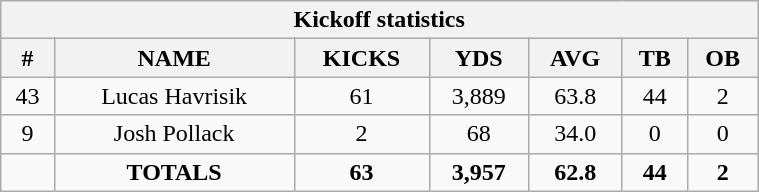<table style="width:40%; text-align:center;" class="wikitable collapsible collapsed">
<tr>
<th colspan="8">Kickoff statistics</th>
</tr>
<tr>
<th>#</th>
<th>NAME</th>
<th>KICKS</th>
<th>YDS</th>
<th>AVG</th>
<th>TB</th>
<th>OB</th>
</tr>
<tr>
<td>43</td>
<td>Lucas Havrisik</td>
<td>61</td>
<td>3,889</td>
<td>63.8</td>
<td>44</td>
<td>2</td>
</tr>
<tr>
<td>9</td>
<td>Josh Pollack</td>
<td>2</td>
<td>68</td>
<td>34.0</td>
<td>0</td>
<td>0</td>
</tr>
<tr>
<td></td>
<td><strong>TOTALS</strong></td>
<td><strong>63</strong></td>
<td><strong>3,957</strong></td>
<td><strong>62.8</strong></td>
<td><strong>44</strong></td>
<td><strong>2</strong></td>
</tr>
</table>
